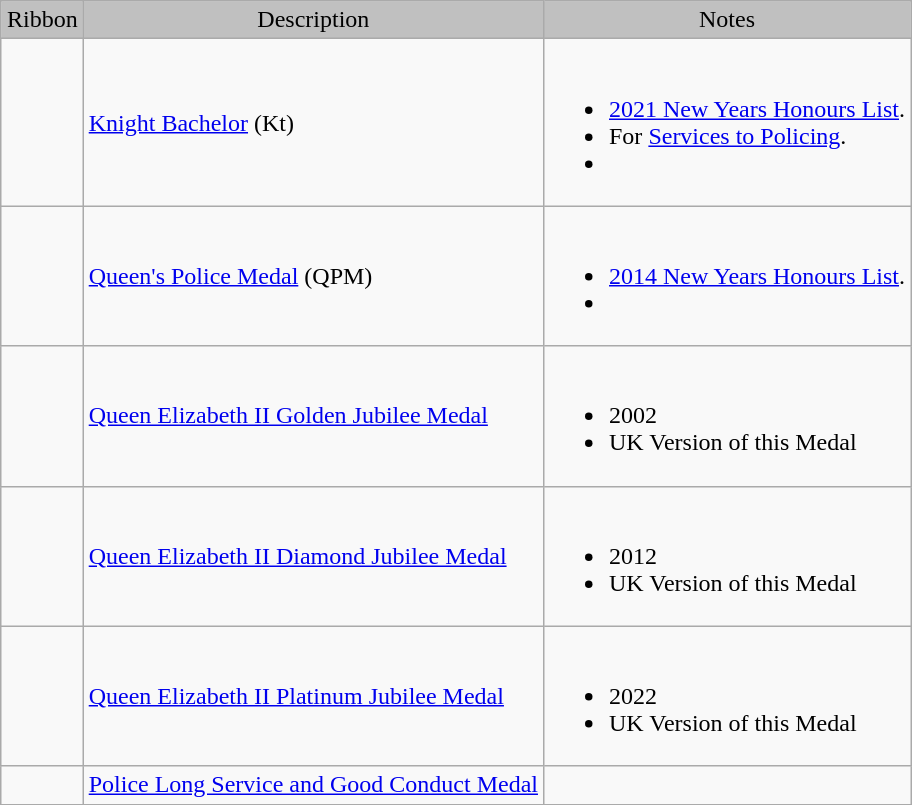<table class="wikitable" style="margin:1em auto;">
<tr style="background:silver;" align="center">
<td>Ribbon</td>
<td>Description</td>
<td>Notes</td>
</tr>
<tr>
<td></td>
<td><a href='#'>Knight Bachelor</a> (Kt)</td>
<td><br><ul><li><a href='#'>2021 New Years Honours List</a>.</li><li>For <a href='#'>Services to Policing</a>.</li><li></li></ul></td>
</tr>
<tr>
<td></td>
<td><a href='#'>Queen's Police Medal</a> (QPM)</td>
<td><br><ul><li><a href='#'>2014 New Years Honours List</a>.</li><li></li></ul></td>
</tr>
<tr>
<td></td>
<td><a href='#'>Queen Elizabeth II Golden Jubilee Medal</a></td>
<td><br><ul><li>2002</li><li>UK Version of this Medal</li></ul></td>
</tr>
<tr>
<td></td>
<td><a href='#'>Queen Elizabeth II Diamond Jubilee Medal</a></td>
<td><br><ul><li>2012</li><li>UK Version of this Medal</li></ul></td>
</tr>
<tr>
<td></td>
<td><a href='#'>Queen Elizabeth II Platinum Jubilee Medal</a></td>
<td><br><ul><li>2022</li><li>UK Version of this Medal</li></ul></td>
</tr>
<tr>
<td></td>
<td><a href='#'>Police Long Service and Good Conduct Medal</a></td>
<td></td>
</tr>
<tr>
</tr>
</table>
